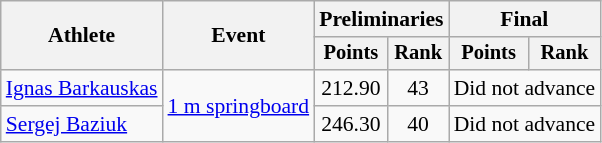<table class=wikitable style="font-size:90%;">
<tr>
<th rowspan="2">Athlete</th>
<th rowspan="2">Event</th>
<th colspan="2">Preliminaries</th>
<th colspan="2">Final</th>
</tr>
<tr style="font-size:95%">
<th>Points</th>
<th>Rank</th>
<th>Points</th>
<th>Rank</th>
</tr>
<tr align=center>
<td align=left><a href='#'>Ignas Barkauskas</a></td>
<td align=left rowspan=2><a href='#'>1 m springboard</a></td>
<td>212.90</td>
<td>43</td>
<td colspan=2>Did not advance</td>
</tr>
<tr align=center>
<td align=left><a href='#'>Sergej Baziuk</a></td>
<td>246.30</td>
<td>40</td>
<td colspan=2>Did not advance</td>
</tr>
</table>
